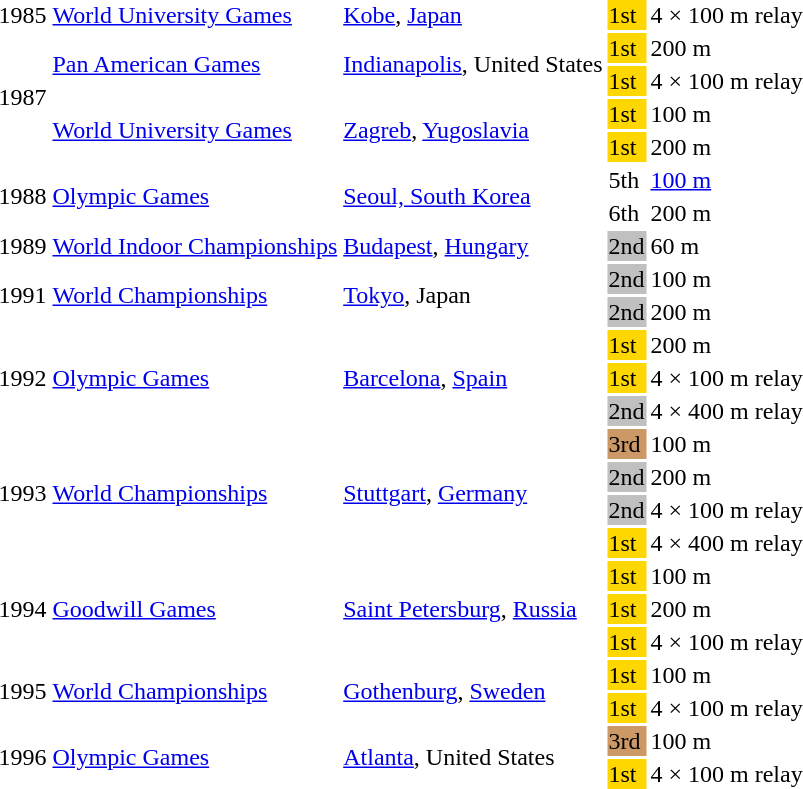<table>
<tr>
<td>1985</td>
<td><a href='#'>World University Games</a></td>
<td><a href='#'>Kobe</a>, <a href='#'>Japan</a></td>
<td bgcolor=gold>1st</td>
<td>4 × 100 m relay</td>
</tr>
<tr>
<td rowspan=4>1987</td>
<td rowspan=2><a href='#'>Pan American Games</a></td>
<td rowspan=2><a href='#'>Indianapolis</a>, United States</td>
<td bgcolor=gold>1st</td>
<td>200 m</td>
</tr>
<tr>
<td bgcolor=gold>1st</td>
<td>4 × 100 m relay</td>
</tr>
<tr>
<td rowspan=2><a href='#'>World University Games</a></td>
<td rowspan=2><a href='#'>Zagreb</a>, <a href='#'>Yugoslavia</a></td>
<td bgcolor=gold>1st</td>
<td>100 m</td>
</tr>
<tr>
<td bgcolor=gold>1st</td>
<td>200 m</td>
</tr>
<tr>
<td rowspan=2>1988</td>
<td rowspan=2><a href='#'>Olympic Games</a></td>
<td rowspan=2><a href='#'>Seoul, South Korea</a></td>
<td>5th</td>
<td><a href='#'>100 m</a></td>
</tr>
<tr>
<td>6th</td>
<td>200 m</td>
</tr>
<tr>
<td>1989</td>
<td><a href='#'>World Indoor Championships</a></td>
<td><a href='#'>Budapest</a>, <a href='#'>Hungary</a></td>
<td bgcolor=silver>2nd</td>
<td>60 m</td>
</tr>
<tr>
<td rowspan=2>1991</td>
<td rowspan=2><a href='#'>World Championships</a></td>
<td rowspan=2><a href='#'>Tokyo</a>, Japan</td>
<td bgcolor=silver>2nd</td>
<td>100 m</td>
</tr>
<tr>
<td bgcolor=silver>2nd</td>
<td>200 m</td>
</tr>
<tr>
<td rowspan=3>1992</td>
<td rowspan=3><a href='#'>Olympic Games</a></td>
<td rowspan=3><a href='#'>Barcelona</a>, <a href='#'>Spain</a></td>
<td bgcolor=gold>1st</td>
<td>200 m</td>
</tr>
<tr>
<td bgcolor=gold>1st</td>
<td>4 × 100 m relay</td>
</tr>
<tr>
<td bgcolor=silver>2nd</td>
<td>4 × 400 m relay</td>
</tr>
<tr>
<td rowspan=4>1993</td>
<td rowspan=4><a href='#'>World Championships</a></td>
<td rowspan=4><a href='#'>Stuttgart</a>, <a href='#'>Germany</a></td>
<td bgcolor=cc9966>3rd</td>
<td>100 m</td>
</tr>
<tr>
<td bgcolor=silver>2nd</td>
<td>200 m</td>
</tr>
<tr>
<td bgcolor=silver>2nd</td>
<td>4 × 100 m relay</td>
</tr>
<tr>
<td bgcolor=gold>1st</td>
<td>4 × 400 m relay</td>
</tr>
<tr>
<td rowspan=3>1994</td>
<td rowspan=3><a href='#'>Goodwill Games</a></td>
<td rowspan=3><a href='#'>Saint Petersburg</a>, <a href='#'>Russia</a></td>
<td bgcolor=gold>1st</td>
<td>100 m</td>
</tr>
<tr>
<td bgcolor=gold>1st</td>
<td>200 m</td>
</tr>
<tr>
<td bgcolor=gold>1st</td>
<td>4 × 100 m relay</td>
</tr>
<tr>
<td rowspan=2>1995</td>
<td rowspan=2><a href='#'>World Championships</a></td>
<td rowspan=2><a href='#'>Gothenburg</a>, <a href='#'>Sweden</a></td>
<td bgcolor=gold>1st</td>
<td>100 m</td>
</tr>
<tr>
<td bgcolor=gold>1st</td>
<td>4 × 100 m relay</td>
</tr>
<tr>
<td rowspan=2>1996</td>
<td rowspan=2><a href='#'>Olympic Games</a></td>
<td rowspan=2><a href='#'>Atlanta</a>, United States</td>
<td bgcolor=cc9966>3rd</td>
<td>100 m</td>
</tr>
<tr>
<td bgcolor=gold>1st</td>
<td>4 × 100 m relay</td>
</tr>
</table>
